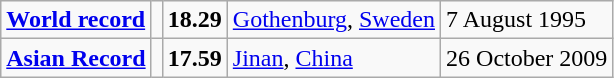<table class="wikitable">
<tr>
<td><strong><a href='#'>World record</a></strong></td>
<td></td>
<td><strong>18.29</strong></td>
<td><a href='#'>Gothenburg</a>, <a href='#'>Sweden</a></td>
<td>7 August 1995</td>
</tr>
<tr>
<td><strong><a href='#'>Asian Record</a></strong></td>
<td></td>
<td><strong>17.59</strong></td>
<td><a href='#'>Jinan</a>, <a href='#'>China</a></td>
<td>26 October 2009</td>
</tr>
</table>
